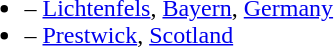<table>
<tr>
<td valign="top"><br><ul><li> – <a href='#'>Lichtenfels</a>, <a href='#'>Bayern</a>, <a href='#'>Germany</a></li><li> – <a href='#'>Prestwick</a>, <a href='#'>Scotland</a></li></ul></td>
</tr>
</table>
